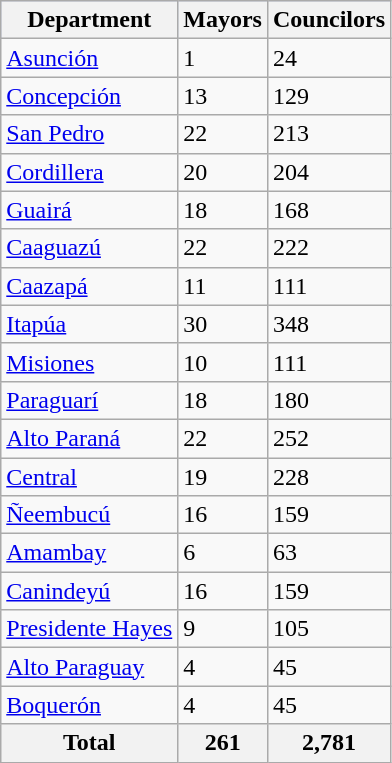<table class="wikitable">
<tr style="background:#BFCFFF; color:#000; font-size:100%">
<th>Department</th>
<th>Mayors</th>
<th>Councilors</th>
</tr>
<tr>
<td align="left"> <a href='#'>Asunción</a></td>
<td>1</td>
<td>24</td>
</tr>
<tr>
<td align="left"> <a href='#'>Concepción</a></td>
<td>13</td>
<td>129</td>
</tr>
<tr>
<td align="left"> <a href='#'>San Pedro</a></td>
<td>22</td>
<td>213</td>
</tr>
<tr>
<td align="left"> <a href='#'>Cordillera</a></td>
<td>20</td>
<td>204</td>
</tr>
<tr>
<td align="left"> <a href='#'>Guairá</a></td>
<td>18</td>
<td>168</td>
</tr>
<tr>
<td align="left"> <a href='#'>Caaguazú</a></td>
<td>22</td>
<td>222</td>
</tr>
<tr>
<td align="left"> <a href='#'>Caazapá</a></td>
<td>11</td>
<td>111</td>
</tr>
<tr>
<td align="left"> <a href='#'>Itapúa</a></td>
<td>30</td>
<td>348</td>
</tr>
<tr>
<td align="left"> <a href='#'>Misiones</a></td>
<td>10</td>
<td>111</td>
</tr>
<tr>
<td align="left"> <a href='#'>Paraguarí</a></td>
<td>18</td>
<td>180</td>
</tr>
<tr>
<td align="left"> <a href='#'>Alto Paraná</a></td>
<td>22</td>
<td>252</td>
</tr>
<tr>
<td align="left"> <a href='#'>Central</a></td>
<td>19</td>
<td>228</td>
</tr>
<tr>
<td align="left"> <a href='#'>Ñeembucú</a></td>
<td>16</td>
<td>159</td>
</tr>
<tr>
<td align="left"> <a href='#'>Amambay</a></td>
<td>6</td>
<td>63</td>
</tr>
<tr>
<td align="left"> <a href='#'>Canindeyú</a></td>
<td>16</td>
<td>159</td>
</tr>
<tr>
<td align="left"> <a href='#'>Presidente Hayes</a></td>
<td>9</td>
<td>105</td>
</tr>
<tr>
<td align="left"> <a href='#'>Alto Paraguay</a></td>
<td>4</td>
<td>45</td>
</tr>
<tr>
<td align="left"> <a href='#'>Boquerón</a></td>
<td>4</td>
<td>45</td>
</tr>
<tr>
<th align="left">Total</th>
<th>261</th>
<th>2,781</th>
</tr>
</table>
